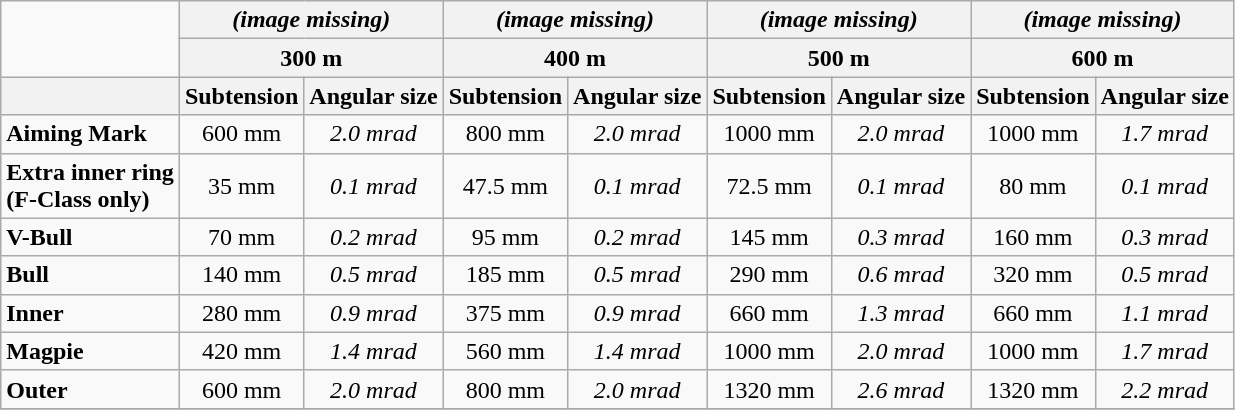<table class="wikitable">
<tr>
<td rowspan="2" style="text-align: center;"></td>
<th colspan="2" style="text-align: center;"><em>(image missing)</em></th>
<th colspan="2" style="text-align: center;"><em>(image missing)</em></th>
<th colspan="2" style="text-align: center;"><em>(image missing)</em></th>
<th colspan="2" style="text-align: center;"><em>(image missing)</em></th>
</tr>
<tr>
<th colspan="2" style="text-align: center;">300 m</th>
<th colspan="2" style="text-align: center;">400 m</th>
<th colspan="2" style="text-align: center;">500 m</th>
<th colspan="2" style="text-align: center;">600 m</th>
</tr>
<tr>
<th></th>
<th>Subtension</th>
<th>Angular size</th>
<th>Subtension</th>
<th>Angular size</th>
<th>Subtension</th>
<th>Angular size</th>
<th>Subtension</th>
<th>Angular size</th>
</tr>
<tr>
<td><strong>Aiming Mark</strong></td>
<td style="text-align: center;">600 mm</td>
<td style="text-align: center;"><em>2.0 mrad</em></td>
<td style="text-align: center;">800 mm</td>
<td style="text-align: center;"><em>2.0 mrad</em></td>
<td style="text-align: center;">1000 mm</td>
<td style="text-align: center;"><em>2.0 mrad</em></td>
<td style="text-align: center;">1000 mm</td>
<td style="text-align: center;"><em>1.7 mrad</em></td>
</tr>
<tr>
<td><strong>Extra inner ring <br>(F-Class only)</strong></td>
<td style="text-align: center;">35 mm</td>
<td style="text-align: center;"><em>0.1 mrad</em></td>
<td style="text-align: center;">47.5 mm</td>
<td style="text-align: center;"><em>0.1 mrad</em></td>
<td style="text-align: center;">72.5 mm</td>
<td style="text-align: center;"><em>0.1 mrad</em></td>
<td style="text-align: center;">80 mm</td>
<td style="text-align: center;"><em>0.1 mrad</em></td>
</tr>
<tr>
<td><strong>V-Bull</strong></td>
<td style="text-align: center;">70 mm</td>
<td style="text-align: center;"><em>0.2 mrad</em></td>
<td style="text-align: center;">95 mm</td>
<td style="text-align: center;"><em>0.2 mrad</em></td>
<td style="text-align: center;">145 mm</td>
<td style="text-align: center;"><em>0.3 mrad</em></td>
<td style="text-align: center;">160 mm</td>
<td style="text-align: center;"><em>0.3 mrad</em></td>
</tr>
<tr>
<td><strong>Bull</strong></td>
<td style="text-align: center;">140 mm</td>
<td style="text-align: center;"><em>0.5 mrad</em></td>
<td style="text-align: center;">185 mm</td>
<td style="text-align: center;"><em>0.5 mrad</em></td>
<td style="text-align: center;">290 mm</td>
<td style="text-align: center;"><em>0.6 mrad</em></td>
<td style="text-align: center;">320 mm</td>
<td style="text-align: center;"><em>0.5 mrad</em></td>
</tr>
<tr>
<td><strong>Inner</strong></td>
<td style="text-align: center;">280 mm</td>
<td style="text-align: center;"><em>0.9 mrad</em></td>
<td style="text-align: center;">375 mm</td>
<td style="text-align: center;"><em>0.9 mrad</em></td>
<td style="text-align: center;">660 mm</td>
<td style="text-align: center;"><em>1.3 mrad</em></td>
<td style="text-align: center;">660 mm</td>
<td style="text-align: center;"><em>1.1 mrad</em></td>
</tr>
<tr>
<td><strong>Magpie</strong></td>
<td style="text-align: center;">420 mm</td>
<td style="text-align: center;"><em>1.4 mrad</em></td>
<td style="text-align: center;">560 mm</td>
<td style="text-align: center;"><em>1.4 mrad</em></td>
<td style="text-align: center;">1000 mm</td>
<td style="text-align: center;"><em>2.0 mrad</em></td>
<td style="text-align: center;">1000 mm</td>
<td style="text-align: center;"><em>1.7 mrad</em></td>
</tr>
<tr>
<td><strong>Outer</strong></td>
<td style="text-align: center;">600 mm</td>
<td style="text-align: center;"><em>2.0 mrad</em></td>
<td style="text-align: center;">800 mm</td>
<td style="text-align: center;"><em>2.0 mrad</em></td>
<td style="text-align: center;">1320 mm</td>
<td style="text-align: center;"><em>2.6 mrad</em></td>
<td style="text-align: center;">1320 mm</td>
<td style="text-align: center;"><em>2.2 mrad</em></td>
</tr>
<tr>
</tr>
</table>
